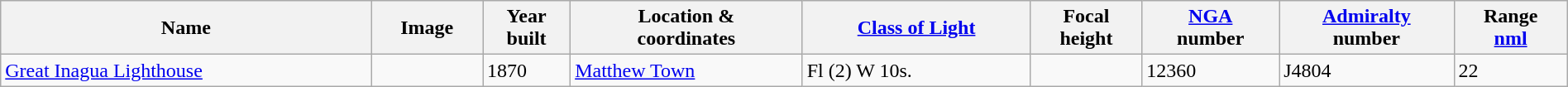<table class="wikitable sortable" style="width:100%">
<tr>
<th>Name</th>
<th>Image</th>
<th>Year<br>built<br></th>
<th>Location &<br> coordinates</th>
<th><a href='#'>Class of Light</a><br></th>
<th>Focal<br>height<br></th>
<th><a href='#'>NGA</a><br>number<br></th>
<th><a href='#'>Admiralty</a><br>number<br></th>
<th>Range<br><a href='#'>nml</a><br></th>
</tr>
<tr>
<td><a href='#'>Great Inagua Lighthouse</a></td>
<td></td>
<td>1870</td>
<td><a href='#'>Matthew Town</a><br></td>
<td>Fl (2) W 10s.</td>
<td></td>
<td>12360</td>
<td>J4804</td>
<td>22</td>
</tr>
</table>
